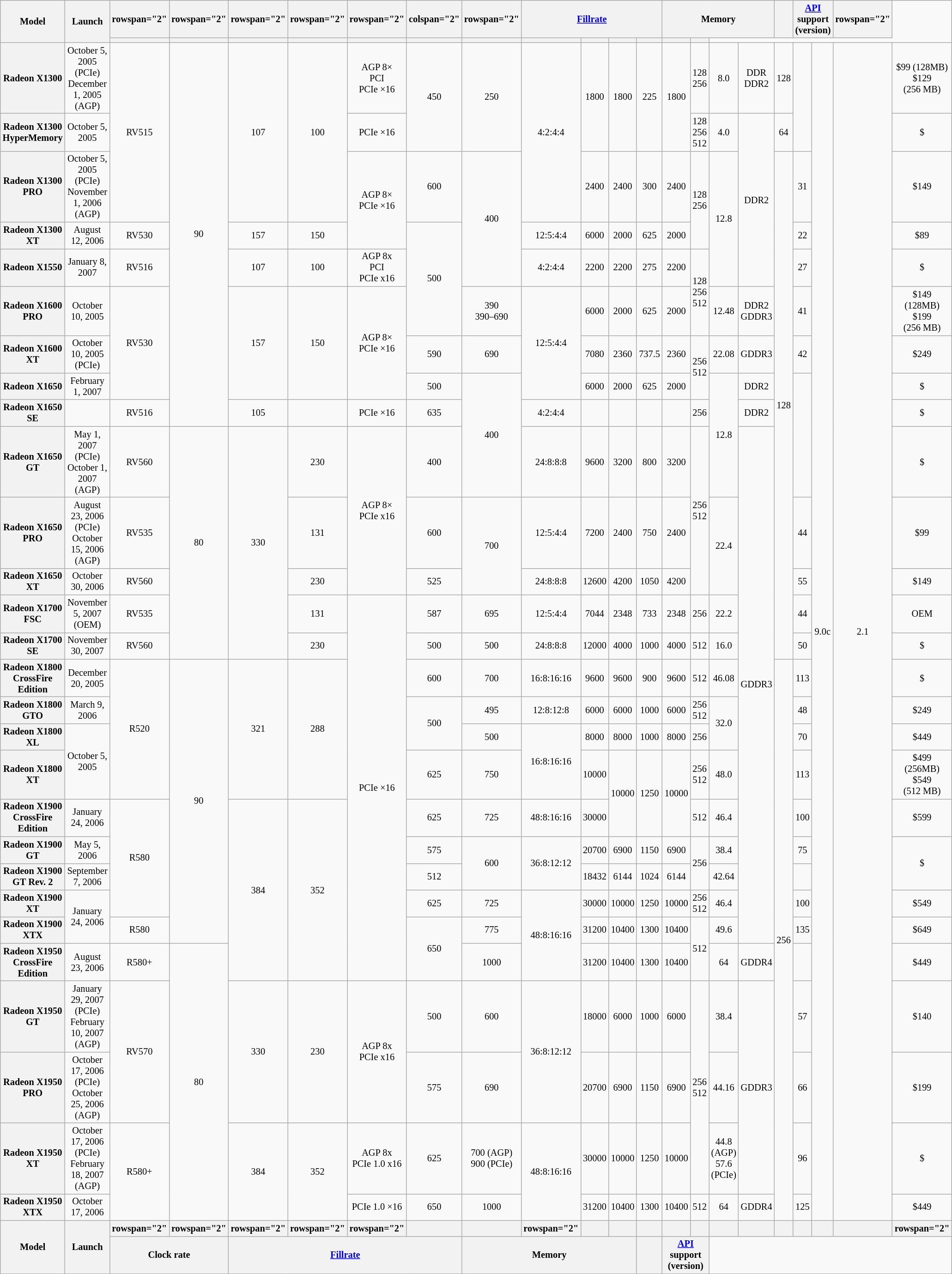<table class="mw-datatable wikitable sortable" style="font-size:85%; text-align:center;">
<tr>
<th rowspan="2">Model</th>
<th rowspan="2">Launch</th>
<th>rowspan="2" </th>
<th>rowspan="2" </th>
<th>rowspan="2" </th>
<th>rowspan="2" </th>
<th>rowspan="2" </th>
<th>colspan="2" </th>
<th>rowspan="2" </th>
<th colspan="4"><a href='#'>Fillrate</a></th>
<th colspan="4">Memory</th>
<th></th>
<th colspan="2"><a href='#'>API</a> support (version)</th>
<th>rowspan="2" </th>
</tr>
<tr>
<th></th>
<th></th>
<th></th>
<th></th>
<th></th>
<th></th>
<th></th>
<th></th>
<th></th>
<th></th>
<th></th>
<th></th>
<th></th>
</tr>
<tr>
<th>Radeon X1300</th>
<td>October 5, 2005 (PCIe)<br>December 1, 2005 (AGP)</td>
<td rowspan="3">RV515</td>
<td rowspan="9">90</td>
<td rowspan="3">107</td>
<td rowspan="3">100</td>
<td>AGP 8×<br>PCI<br>PCIe ×16</td>
<td rowspan="2">450</td>
<td rowspan="2">250</td>
<td rowspan="3">4:2:4:4</td>
<td rowspan="2">1800</td>
<td rowspan="2">1800</td>
<td rowspan="2">225</td>
<td rowspan="2">1800</td>
<td>128<br>256</td>
<td>8.0</td>
<td rowspan="1">DDR DDR2</td>
<td>128</td>
<td rowspan="2"></td>
<td rowspan="28">9.0c</td>
<td rowspan="28">2.1</td>
<td>$99 (128MB)<br>$129 (256 MB)</td>
</tr>
<tr>
<th>Radeon X1300<br>HyperMemory</th>
<td>October 5, 2005</td>
<td>PCIe ×16</td>
<td>128<br>256<br>512</td>
<td>4.0</td>
<td rowspan="4">DDR2</td>
<td>64</td>
<td>$</td>
</tr>
<tr>
<th>Radeon X1300 PRO</th>
<td>October 5, 2005 (PCIe)<br>November 1, 2006 (AGP)</td>
<td rowspan="2">AGP 8×<br>PCIe ×16</td>
<td>600</td>
<td rowspan="3">400</td>
<td>2400</td>
<td>2400</td>
<td>300</td>
<td>2400</td>
<td rowspan="2">128<br>256</td>
<td rowspan="3">12.8</td>
<td rowspan="12">128</td>
<td>31</td>
<td>$149</td>
</tr>
<tr>
<th>Radeon X1300 XT</th>
<td>August 12, 2006</td>
<td>RV530</td>
<td>157</td>
<td>150</td>
<td rowspan="3">500</td>
<td>12:5:4:4</td>
<td>6000</td>
<td>2000</td>
<td>625</td>
<td>2000</td>
<td>22</td>
<td>$89</td>
</tr>
<tr>
<th>Radeon X1550</th>
<td>January 8, 2007</td>
<td>RV516</td>
<td>107</td>
<td>100</td>
<td>AGP 8x<br>PCI<br>PCIe x16</td>
<td>4:2:4:4</td>
<td>2200</td>
<td>2200</td>
<td>275</td>
<td>2200</td>
<td rowspan="2">128<br>256<br>512</td>
<td>27</td>
<td>$</td>
</tr>
<tr>
<th>Radeon X1600 PRO</th>
<td>October 10, 2005</td>
<td rowspan="3">RV530</td>
<td rowspan="3">157</td>
<td rowspan="3">150</td>
<td rowspan="3">AGP 8×<br>PCIe ×16</td>
<td>390<br>390–690</td>
<td rowspan="3">12:5:4:4</td>
<td>6000</td>
<td>2000</td>
<td>625</td>
<td>2000</td>
<td>12.48</td>
<td>DDR2<br>GDDR3</td>
<td>41</td>
<td>$149 (128MB)<br>$199 (256 MB)</td>
</tr>
<tr>
<th>Radeon X1600 XT</th>
<td>October 10, 2005 (PCIe)</td>
<td>590</td>
<td>690</td>
<td>7080</td>
<td>2360</td>
<td>737.5</td>
<td>2360</td>
<td rowspan="2">256<br>512</td>
<td>22.08</td>
<td>GDDR3</td>
<td>42</td>
<td>$249</td>
</tr>
<tr>
<th>Radeon X1650</th>
<td>February 1, 2007</td>
<td>500</td>
<td rowspan="3">400</td>
<td>6000</td>
<td>2000</td>
<td>625</td>
<td>2000</td>
<td rowspan="3">12.8</td>
<td>DDR2</td>
<td rowspan="3"></td>
<td>$</td>
</tr>
<tr>
<th>Radeon X1650 SE</th>
<td></td>
<td>RV516</td>
<td>105</td>
<td></td>
<td>PCIe ×16</td>
<td>635</td>
<td>4:2:4:4</td>
<td></td>
<td></td>
<td></td>
<td></td>
<td>256</td>
<td>DDR2</td>
<td>$</td>
</tr>
<tr>
<th>Radeon X1650 GT</th>
<td>May 1, 2007 (PCIe)<br>October 1, 2007 (AGP)</td>
<td>RV560</td>
<td rowspan="5">80</td>
<td rowspan="5">330</td>
<td>230</td>
<td rowspan="3">AGP 8×<br>PCIe x16</td>
<td>400</td>
<td>24:8:8:8</td>
<td>9600</td>
<td>3200</td>
<td>800</td>
<td>3200</td>
<td rowspan="3">256<br>512</td>
<td rowspan="14">GDDR3</td>
<td>$</td>
</tr>
<tr>
<th>Radeon X1650 PRO</th>
<td>August 23, 2006 (PCIe)<br>October 15, 2006 (AGP)</td>
<td>RV535</td>
<td>131</td>
<td>600</td>
<td rowspan="2">700</td>
<td>12:5:4:4</td>
<td>7200</td>
<td>2400</td>
<td>750</td>
<td>2400</td>
<td rowspan="2">22.4</td>
<td>44</td>
<td>$99</td>
</tr>
<tr>
<th>Radeon X1650 XT</th>
<td>October 30, 2006</td>
<td>RV560</td>
<td>230</td>
<td>525</td>
<td>24:8:8:8</td>
<td>12600</td>
<td>4200</td>
<td>1050</td>
<td>4200</td>
<td>55</td>
<td>$149</td>
</tr>
<tr>
<th>Radeon X1700 FSC</th>
<td>November 5, 2007 (OEM)</td>
<td>RV535</td>
<td>131</td>
<td rowspan="12">PCIe ×16</td>
<td>587</td>
<td>695</td>
<td>12:5:4:4</td>
<td>7044</td>
<td>2348</td>
<td>733</td>
<td>2348</td>
<td>256</td>
<td>22.2</td>
<td>44</td>
<td>OEM</td>
</tr>
<tr>
<th>Radeon X1700 SE</th>
<td>November 30, 2007</td>
<td>RV560</td>
<td>230</td>
<td>500</td>
<td>500</td>
<td>24:8:8:8</td>
<td>12000</td>
<td>4000</td>
<td>1000</td>
<td>4000</td>
<td>512</td>
<td>16.0</td>
<td>50</td>
<td>$</td>
</tr>
<tr>
<th>Radeon X1800<br>CrossFire Edition</th>
<td>December 20, 2005</td>
<td rowspan="4">R520</td>
<td rowspan="9">90</td>
<td rowspan="4">321</td>
<td rowspan="4">288</td>
<td>600</td>
<td>700</td>
<td>16:8:16:16</td>
<td>9600</td>
<td>9600</td>
<td>900</td>
<td>9600</td>
<td>512</td>
<td>46.08</td>
<td rowspan="14">256</td>
<td>113</td>
<td>$</td>
</tr>
<tr>
<th>Radeon X1800 GTO</th>
<td>March 9, 2006</td>
<td rowspan="2">500</td>
<td>495</td>
<td>12:8:12:8</td>
<td>6000</td>
<td>6000</td>
<td>1000</td>
<td>6000</td>
<td>256<br>512</td>
<td rowspan="2">32.0</td>
<td>48</td>
<td>$249</td>
</tr>
<tr>
<th>Radeon X1800 XL</th>
<td rowspan="2">October 5, 2005</td>
<td>500</td>
<td rowspan="2">16:8:16:16</td>
<td>8000</td>
<td>8000</td>
<td>1000</td>
<td>8000</td>
<td>256</td>
<td>70</td>
<td>$449</td>
</tr>
<tr>
<th>Radeon X1800 XT</th>
<td>625</td>
<td>750</td>
<td>10000</td>
<td rowspan="2">10000</td>
<td rowspan="2">1250</td>
<td rowspan="2">10000</td>
<td>256<br>512</td>
<td>48.0</td>
<td>113</td>
<td>$499 (256MB)<br>$549 (512 MB)</td>
</tr>
<tr>
<th>Radeon X1900<br>CrossFire Edition</th>
<td>January 24, 2006</td>
<td rowspan="4">R580</td>
<td rowspan="6">384</td>
<td rowspan="6">352</td>
<td>625</td>
<td>725</td>
<td>48:8:16:16</td>
<td>30000</td>
<td>512</td>
<td>46.4</td>
<td>100</td>
<td>$599</td>
</tr>
<tr>
<th>Radeon X1900 GT</th>
<td>May 5, 2006</td>
<td>575</td>
<td rowspan="2">600</td>
<td rowspan="2">36:8:12:12</td>
<td>20700</td>
<td>6900</td>
<td>1150</td>
<td>6900</td>
<td rowspan="2">256</td>
<td>38.4</td>
<td>75</td>
<td rowspan="2">$</td>
</tr>
<tr>
<th>Radeon X1900 GT Rev. 2</th>
<td>September 7, 2006</td>
<td>512</td>
<td>18432</td>
<td>6144</td>
<td>1024</td>
<td>6144</td>
<td>42.64</td>
<td></td>
</tr>
<tr>
<th>Radeon X1900 XT</th>
<td rowspan="2">January 24, 2006</td>
<td>625</td>
<td>725</td>
<td rowspan="3">48:8:16:16</td>
<td>30000</td>
<td>10000</td>
<td>1250</td>
<td>10000</td>
<td>256<br>512</td>
<td>46.4</td>
<td>100</td>
<td>$549</td>
</tr>
<tr>
<th>Radeon X1900 XTX</th>
<td>R580</td>
<td rowspan="2">650</td>
<td>775</td>
<td>31200</td>
<td>10400</td>
<td>1300</td>
<td>10400</td>
<td rowspan="2">512</td>
<td>49.6</td>
<td>135</td>
<td>$649</td>
</tr>
<tr>
<th>Radeon X1950<br>CrossFire Edition</th>
<td>August 23, 2006</td>
<td>R580+</td>
<td rowspan="5">80</td>
<td>1000</td>
<td>31200</td>
<td>10400</td>
<td>1300</td>
<td>10400</td>
<td>64</td>
<td>GDDR4</td>
<td></td>
<td>$449</td>
</tr>
<tr>
<th>Radeon X1950 GT</th>
<td>January 29, 2007 (PCIe)<br>February 10, 2007 (AGP)</td>
<td rowspan="2">RV570</td>
<td rowspan="2">330</td>
<td rowspan="2">230</td>
<td rowspan="2">AGP 8x<br>PCIe x16</td>
<td>500</td>
<td>600</td>
<td rowspan="2">36:8:12:12</td>
<td>18000</td>
<td>6000</td>
<td>1000</td>
<td>6000</td>
<td rowspan="3">256<br>512</td>
<td>38.4</td>
<td rowspan="3">GDDR3</td>
<td>57</td>
<td>$140</td>
</tr>
<tr>
<th>Radeon X1950 PRO</th>
<td>October 17, 2006 (PCIe)<br>October 25, 2006 (AGP)</td>
<td>575</td>
<td>690</td>
<td>20700</td>
<td>6900</td>
<td>1150</td>
<td>6900</td>
<td>44.16</td>
<td>66</td>
<td>$199</td>
</tr>
<tr>
<th>Radeon X1950 XT</th>
<td>October 17, 2006 (PCIe)<br>February 18, 2007 (AGP)</td>
<td rowspan="2">R580+</td>
<td rowspan="2">384</td>
<td rowspan="2">352</td>
<td>AGP 8x<br>PCIe 1.0 x16</td>
<td>625</td>
<td>700 (AGP)<br>900 (PCIe)</td>
<td rowspan="2">48:8:16:16</td>
<td>30000</td>
<td>10000</td>
<td>1250</td>
<td>10000</td>
<td>44.8 (AGP)<br>57.6 (PCIe)</td>
<td>96</td>
<td>$</td>
</tr>
<tr>
<th>Radeon X1950 XTX</th>
<td>October 17, 2006</td>
<td>PCIe 1.0 ×16</td>
<td>650</td>
<td>1000</td>
<td>31200</td>
<td>10400</td>
<td>1300</td>
<td>10400</td>
<td>512</td>
<td>64</td>
<td>GDDR4</td>
<td>125</td>
<td>$449</td>
</tr>
<tr>
<th rowspan="2">Model</th>
<th rowspan="2">Launch</th>
<th>rowspan="2" </th>
<th>rowspan="2" </th>
<th>rowspan="2" </th>
<th>rowspan="2" </th>
<th>rowspan="2" </th>
<th></th>
<th></th>
<th>rowspan="2" </th>
<th></th>
<th></th>
<th></th>
<th></th>
<th></th>
<th></th>
<th></th>
<th></th>
<th></th>
<th></th>
<th></th>
<th>rowspan="2" </th>
</tr>
<tr>
<th colspan="2">Clock rate</th>
<th colspan="4"><a href='#'>Fillrate</a></th>
<th colspan="4">Memory</th>
<th></th>
<th colspan="2"><a href='#'>API</a> support (version)</th>
</tr>
</table>
